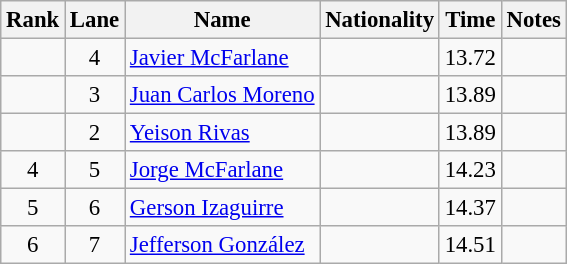<table class="wikitable sortable" style="text-align:center;font-size:95%">
<tr>
<th>Rank</th>
<th>Lane</th>
<th>Name</th>
<th>Nationality</th>
<th>Time</th>
<th>Notes</th>
</tr>
<tr>
<td></td>
<td>4</td>
<td align=left><a href='#'>Javier McFarlane</a></td>
<td align=left></td>
<td>13.72</td>
<td></td>
</tr>
<tr>
<td></td>
<td>3</td>
<td align=left><a href='#'>Juan Carlos Moreno</a></td>
<td align=left></td>
<td>13.89</td>
<td></td>
</tr>
<tr>
<td></td>
<td>2</td>
<td align=left><a href='#'>Yeison Rivas</a></td>
<td align=left></td>
<td>13.89</td>
<td></td>
</tr>
<tr>
<td>4</td>
<td>5</td>
<td align=left><a href='#'>Jorge McFarlane</a></td>
<td align=left></td>
<td>14.23</td>
<td></td>
</tr>
<tr>
<td>5</td>
<td>6</td>
<td align=left><a href='#'>Gerson Izaguirre</a></td>
<td align=left></td>
<td>14.37</td>
<td></td>
</tr>
<tr>
<td>6</td>
<td>7</td>
<td align=left><a href='#'>Jefferson González</a></td>
<td align=left></td>
<td>14.51</td>
<td></td>
</tr>
</table>
